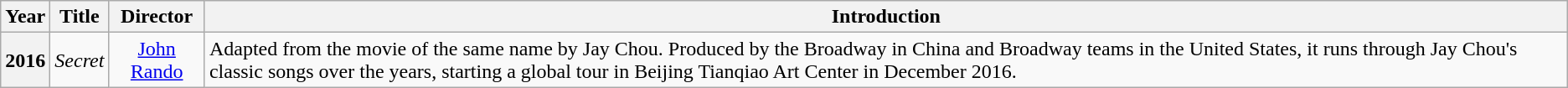<table class="wikitable plainrowheaders">
<tr>
<th>Year</th>
<th>Title</th>
<th>Director</th>
<th>Introduction</th>
</tr>
<tr>
<th scope="row">2016</th>
<td style="text-align:center;"><em>Secret</em></td>
<td style="text-align:center;"><a href='#'>John Rando</a></td>
<td>Adapted from the movie of the same name by Jay Chou. Produced by the Broadway in China and Broadway teams in the United States, it runs through Jay Chou's classic songs over the years, starting a global tour in Beijing Tianqiao Art Center in December 2016.</td>
</tr>
</table>
